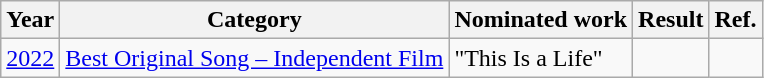<table class="wikitable">
<tr>
<th>Year</th>
<th>Category</th>
<th>Nominated work</th>
<th>Result</th>
<th>Ref.</th>
</tr>
<tr>
<td><a href='#'>2022</a></td>
<td><a href='#'>Best Original Song – Independent Film</a></td>
<td>"This Is a Life" </td>
<td></td>
<td align="center"></td>
</tr>
</table>
